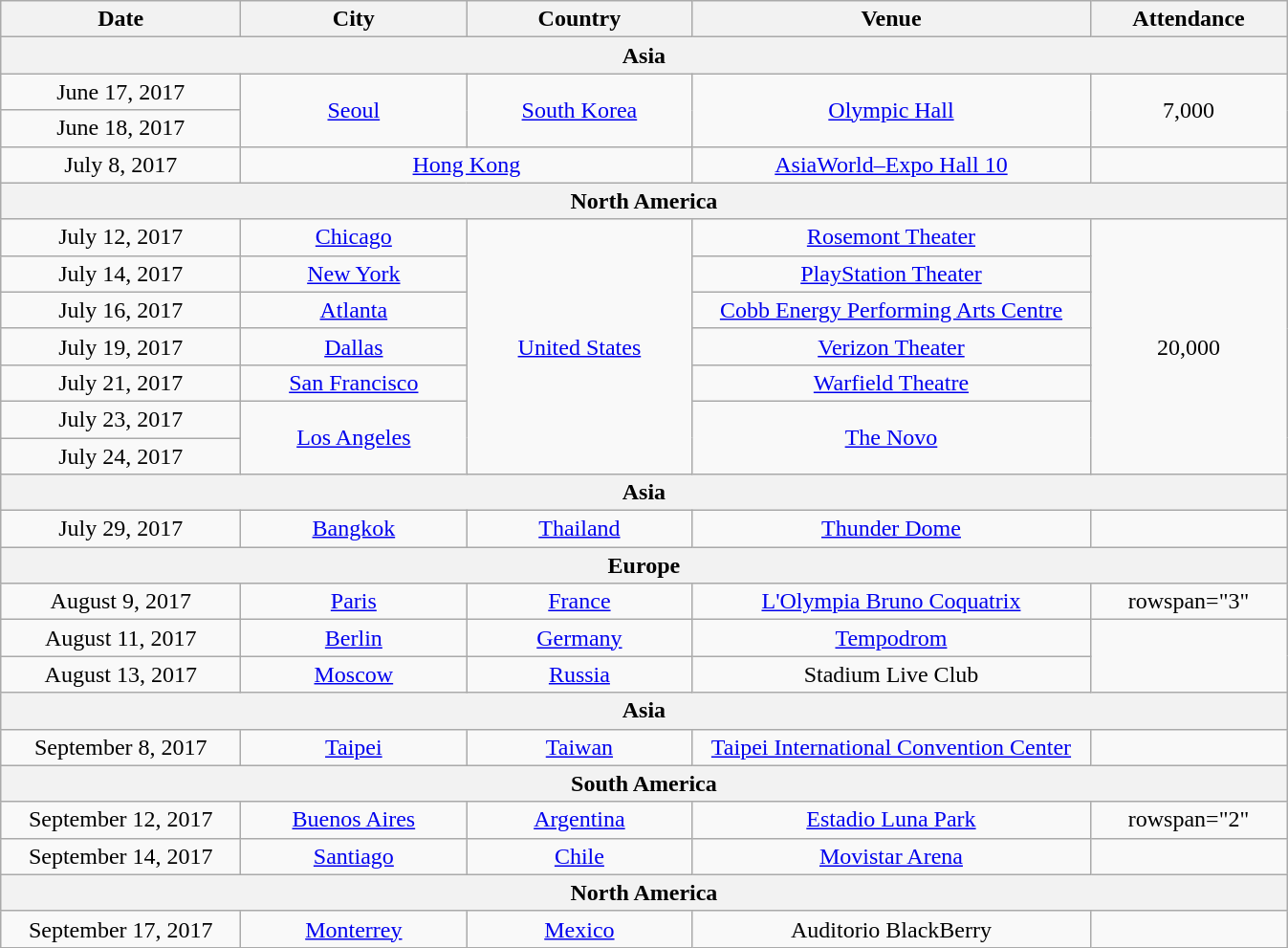<table class="wikitable" style="text-align:center;">
<tr>
<th width="160">Date</th>
<th width="150">City</th>
<th width="150">Country</th>
<th width="270">Venue</th>
<th width="130">Attendance</th>
</tr>
<tr>
<th colspan="5" align="center">Asia</th>
</tr>
<tr>
<td align="center">June 17, 2017</td>
<td rowspan="2" align="center"><a href='#'>Seoul</a></td>
<td rowspan="2" align="center"><a href='#'>South Korea</a></td>
<td rowspan="2" align="center"><a href='#'>Olympic Hall</a></td>
<td rowspan="2">7,000</td>
</tr>
<tr>
<td>June 18, 2017</td>
</tr>
<tr>
<td align="center">July 8, 2017</td>
<td colspan="2" align="center"><a href='#'>Hong Kong</a></td>
<td align="center"><a href='#'>AsiaWorld–Expo Hall 10</a></td>
<td></td>
</tr>
<tr>
<th colspan="5" align="center">North America</th>
</tr>
<tr>
<td align="center">July 12, 2017</td>
<td align="center"><a href='#'>Chicago</a></td>
<td rowspan="7" align="center"><a href='#'>United States</a></td>
<td align="center"><a href='#'>Rosemont Theater</a></td>
<td rowspan="7" align="center">20,000</td>
</tr>
<tr>
<td align="center">July 14, 2017</td>
<td align="center"><a href='#'>New York</a></td>
<td align="center"><a href='#'>PlayStation Theater</a></td>
</tr>
<tr>
<td align="center">July 16, 2017</td>
<td align="center"><a href='#'>Atlanta</a></td>
<td align="center"><a href='#'>Cobb Energy Performing Arts Centre</a></td>
</tr>
<tr>
<td align="center">July 19, 2017</td>
<td align="center"><a href='#'>Dallas</a></td>
<td align="center"><a href='#'>Verizon Theater</a></td>
</tr>
<tr>
<td align="center">July 21, 2017</td>
<td align="center"><a href='#'>San Francisco</a></td>
<td align="center"><a href='#'>Warfield Theatre</a></td>
</tr>
<tr>
<td align="center">July 23, 2017</td>
<td rowspan="2" align="center"><a href='#'>Los Angeles</a></td>
<td rowspan="2" align="center"><a href='#'>The Novo</a></td>
</tr>
<tr>
<td>July 24, 2017</td>
</tr>
<tr>
<th colspan="5" align="center">Asia</th>
</tr>
<tr>
<td align="center">July 29, 2017</td>
<td align="center"><a href='#'>Bangkok</a></td>
<td align="center"><a href='#'>Thailand</a></td>
<td align="center"><a href='#'>Thunder Dome</a></td>
<td></td>
</tr>
<tr>
<th colspan="5" align="center">Europe</th>
</tr>
<tr>
<td align="center">August 9, 2017</td>
<td align="center"><a href='#'>Paris</a></td>
<td align="center"><a href='#'>France</a></td>
<td align="center"><a href='#'>L'Olympia Bruno Coquatrix</a></td>
<td>rowspan="3" </td>
</tr>
<tr>
<td align="center">August 11, 2017</td>
<td align="center"><a href='#'>Berlin</a></td>
<td align="center"><a href='#'>Germany</a></td>
<td align="center"><a href='#'>Tempodrom</a></td>
</tr>
<tr>
<td align="center">August 13, 2017</td>
<td align="center"><a href='#'>Moscow</a></td>
<td align="center"><a href='#'>Russia</a></td>
<td align="center">Stadium Live Club</td>
</tr>
<tr>
<th colspan="5" align="center">Asia</th>
</tr>
<tr>
<td align="center">September 8, 2017</td>
<td align="center"><a href='#'>Taipei</a></td>
<td align="center"><a href='#'>Taiwan</a></td>
<td align="center"><a href='#'>Taipei International Convention Center</a></td>
<td></td>
</tr>
<tr>
<th colspan="5" align="center">South America</th>
</tr>
<tr>
<td align="center">September 12, 2017</td>
<td align="center"><a href='#'>Buenos Aires</a></td>
<td align="center"><a href='#'>Argentina</a></td>
<td align="center"><a href='#'>Estadio Luna Park</a></td>
<td>rowspan="2" </td>
</tr>
<tr>
<td align="center">September 14, 2017</td>
<td align="center"><a href='#'>Santiago</a></td>
<td align="center"><a href='#'>Chile</a></td>
<td align="center"><a href='#'>Movistar Arena</a></td>
</tr>
<tr>
<th colspan="5" align="center">North America</th>
</tr>
<tr>
<td align="center">September 17, 2017</td>
<td align="center"><a href='#'>Monterrey</a></td>
<td align="center"><a href='#'>Mexico</a></td>
<td align="center">Auditorio BlackBerry</td>
<td></td>
</tr>
</table>
